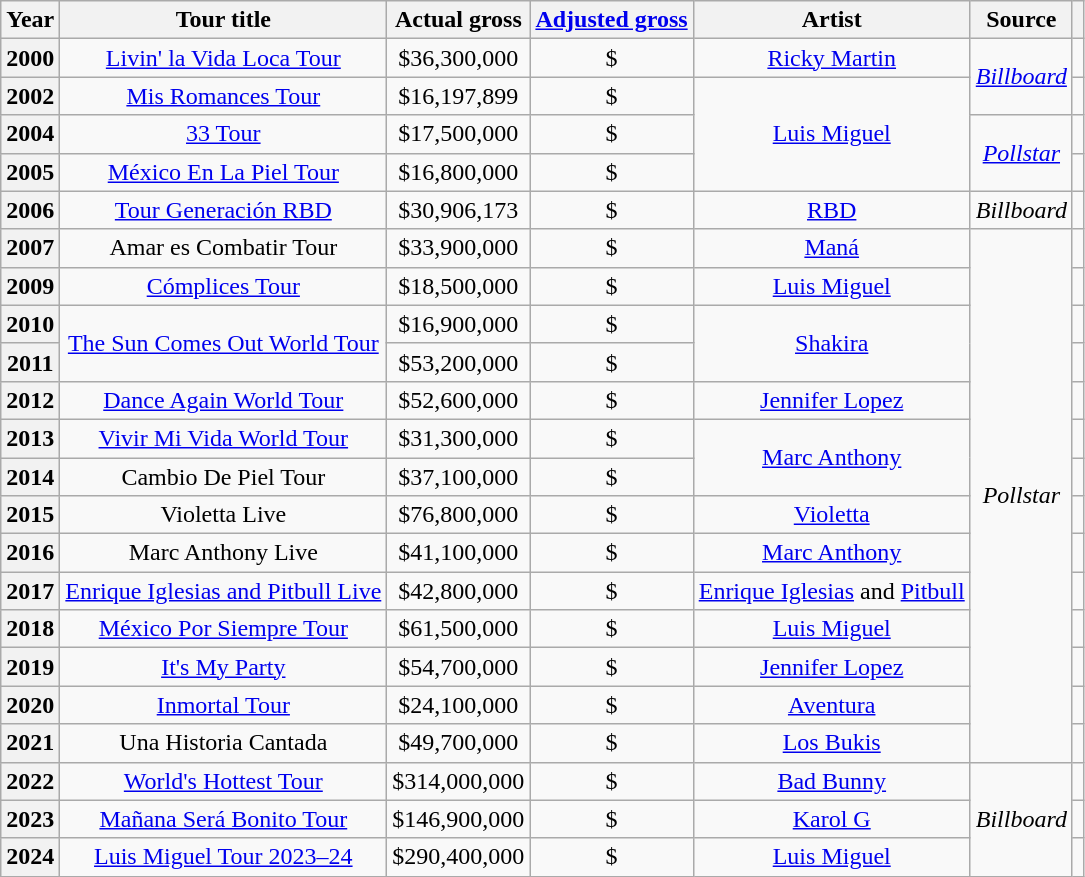<table class="wikitable sortable plainrowheaders" style="text-align:center;">
<tr>
<th class="unsortable">Year</th>
<th>Tour title</th>
<th>Actual gross</th>
<th><a href='#'>Adjusted gross</a> <br></th>
<th>Artist</th>
<th>Source</th>
<th class="unsortable"></th>
</tr>
<tr>
<th>2000</th>
<td><a href='#'>Livin' la Vida Loca Tour</a></td>
<td>$36,300,000</td>
<td>$</td>
<td><a href='#'>Ricky Martin</a></td>
<td rowspan="2"><em><a href='#'>Billboard</a></em></td>
<td></td>
</tr>
<tr>
<th>2002</th>
<td><a href='#'>Mis Romances Tour</a></td>
<td>$16,197,899</td>
<td>$</td>
<td rowspan="3"><a href='#'>Luis Miguel</a></td>
<td></td>
</tr>
<tr>
<th>2004</th>
<td><a href='#'>33 Tour</a></td>
<td>$17,500,000</td>
<td>$</td>
<td rowspan="2"><em><a href='#'>Pollstar</a></em></td>
<td></td>
</tr>
<tr>
<th>2005</th>
<td><a href='#'>México En La Piel Tour</a></td>
<td>$16,800,000</td>
<td>$</td>
<td></td>
</tr>
<tr>
<th>2006</th>
<td><a href='#'>Tour Generación RBD</a></td>
<td>$30,906,173</td>
<td>$</td>
<td><a href='#'>RBD</a></td>
<td><em>Billboard</em></td>
<td></td>
</tr>
<tr>
<th>2007</th>
<td>Amar es Combatir Tour</td>
<td>$33,900,000</td>
<td>$</td>
<td><a href='#'>Maná</a></td>
<td rowspan="14"><em>Pollstar</em></td>
<td></td>
</tr>
<tr>
<th>2009</th>
<td><a href='#'>Cómplices Tour</a></td>
<td>$18,500,000</td>
<td>$</td>
<td><a href='#'>Luis Miguel</a></td>
<td></td>
</tr>
<tr>
<th>2010</th>
<td rowspan="2"><a href='#'>The Sun Comes Out World Tour</a></td>
<td>$16,900,000</td>
<td>$</td>
<td rowspan="2"><a href='#'>Shakira</a></td>
<td></td>
</tr>
<tr>
<th>2011</th>
<td>$53,200,000</td>
<td>$</td>
<td></td>
</tr>
<tr>
<th>2012</th>
<td><a href='#'>Dance Again World Tour</a></td>
<td>$52,600,000</td>
<td>$</td>
<td><a href='#'>Jennifer Lopez</a></td>
<td></td>
</tr>
<tr>
<th>2013</th>
<td><a href='#'>Vivir Mi Vida World Tour</a></td>
<td>$31,300,000</td>
<td>$</td>
<td rowspan="2"><a href='#'>Marc Anthony</a></td>
<td></td>
</tr>
<tr>
<th>2014</th>
<td>Cambio De Piel Tour</td>
<td>$37,100,000</td>
<td>$</td>
<td></td>
</tr>
<tr>
<th>2015</th>
<td>Violetta Live</td>
<td>$76,800,000</td>
<td>$</td>
<td><a href='#'>Violetta</a></td>
<td></td>
</tr>
<tr>
<th>2016</th>
<td>Marc Anthony Live</td>
<td>$41,100,000</td>
<td>$</td>
<td><a href='#'>Marc Anthony</a></td>
<td></td>
</tr>
<tr>
<th>2017</th>
<td><a href='#'>Enrique Iglesias and Pitbull Live</a></td>
<td>$42,800,000</td>
<td>$</td>
<td><a href='#'>Enrique Iglesias</a> and <a href='#'>Pitbull</a></td>
<td></td>
</tr>
<tr>
<th>2018</th>
<td><a href='#'>México Por Siempre Tour</a></td>
<td>$61,500,000</td>
<td>$</td>
<td><a href='#'>Luis Miguel</a></td>
<td></td>
</tr>
<tr>
<th>2019</th>
<td><a href='#'>It's My Party</a></td>
<td>$54,700,000</td>
<td>$</td>
<td><a href='#'>Jennifer Lopez</a></td>
<td></td>
</tr>
<tr>
<th>2020</th>
<td><a href='#'>Inmortal Tour</a></td>
<td>$24,100,000</td>
<td>$</td>
<td><a href='#'>Aventura</a></td>
<td></td>
</tr>
<tr>
<th>2021</th>
<td>Una Historia Cantada</td>
<td>$49,700,000</td>
<td>$</td>
<td><a href='#'>Los Bukis</a></td>
<td></td>
</tr>
<tr>
<th>2022</th>
<td><a href='#'>World's Hottest Tour</a></td>
<td>$314,000,000</td>
<td>$</td>
<td><a href='#'>Bad Bunny</a></td>
<td rowspan="3"><em>Billboard</em></td>
<td></td>
</tr>
<tr>
<th>2023</th>
<td><a href='#'>Mañana Será Bonito Tour</a></td>
<td>$146,900,000</td>
<td>$</td>
<td><a href='#'>Karol G</a></td>
<td></td>
</tr>
<tr>
<th>2024</th>
<td><a href='#'>Luis Miguel Tour 2023–24</a></td>
<td>$290,400,000</td>
<td>$</td>
<td><a href='#'>Luis Miguel</a></td>
<td></td>
</tr>
</table>
